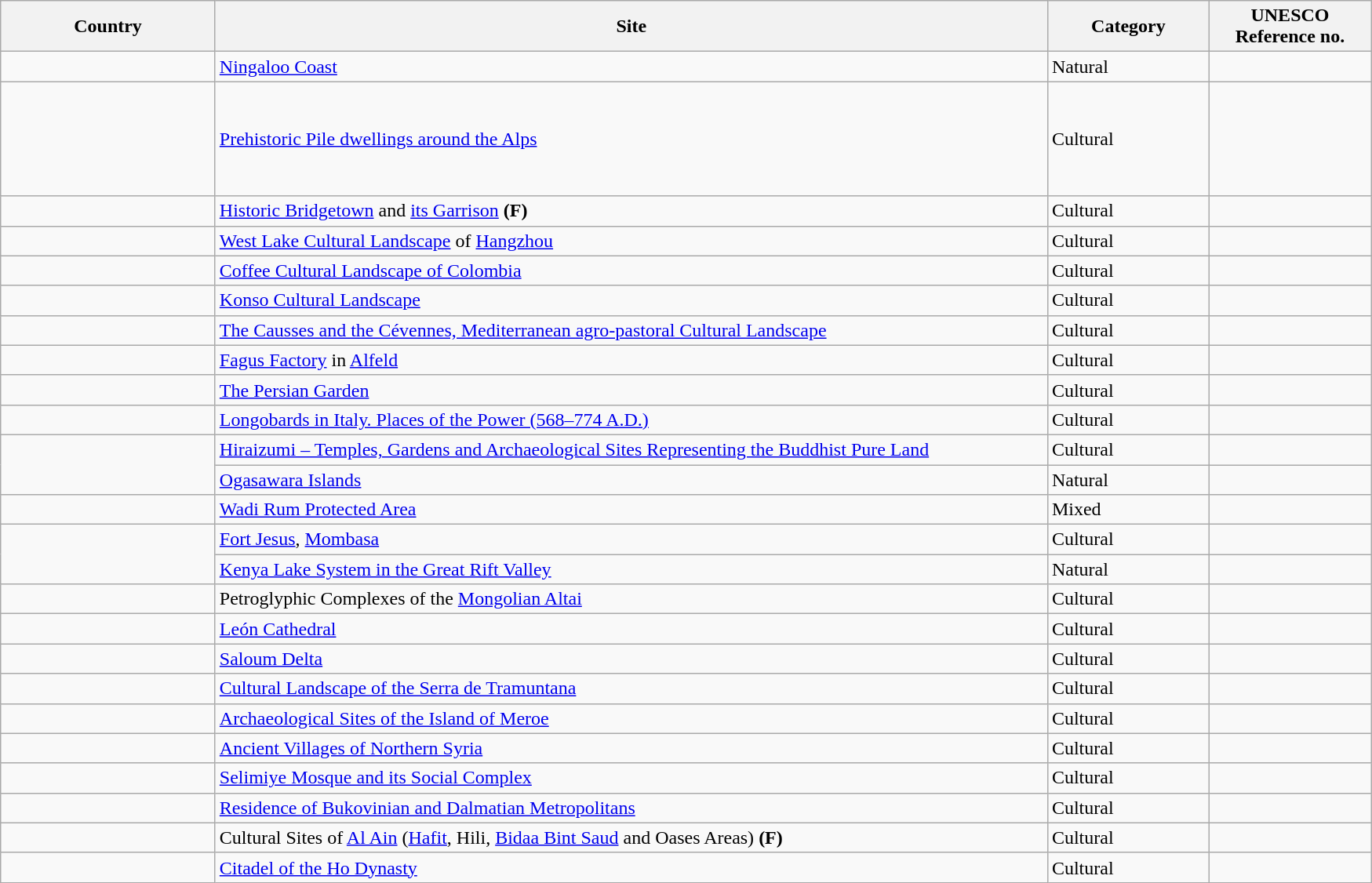<table class="wikitable sortable" style="font-size:100%;">
<tr>
<th scope="col" width="175">Country</th>
<th scope="col" width="700">Site</th>
<th scope="col" width="130">Category</th>
<th scope="col" width="130">UNESCO Reference no.</th>
</tr>
<tr>
<td></td>
<td><a href='#'>Ningaloo Coast</a></td>
<td>Natural</td>
<td></td>
</tr>
<tr>
<td><br><br><br><br><br></td>
<td><a href='#'>Prehistoric Pile dwellings around the Alps</a></td>
<td>Cultural</td>
<td></td>
</tr>
<tr>
<td></td>
<td><a href='#'>Historic Bridgetown</a> and <a href='#'>its Garrison</a> <strong>(F)</strong></td>
<td>Cultural</td>
<td></td>
</tr>
<tr>
<td></td>
<td><a href='#'>West Lake Cultural Landscape</a> of <a href='#'>Hangzhou</a></td>
<td>Cultural</td>
<td></td>
</tr>
<tr>
<td></td>
<td><a href='#'>Coffee Cultural Landscape of Colombia</a></td>
<td>Cultural</td>
<td></td>
</tr>
<tr>
<td></td>
<td><a href='#'>Konso Cultural Landscape</a></td>
<td>Cultural</td>
<td></td>
</tr>
<tr>
<td></td>
<td><a href='#'>The Causses and the Cévennes, Mediterranean agro-pastoral Cultural Landscape</a></td>
<td>Cultural</td>
<td></td>
</tr>
<tr>
<td></td>
<td><a href='#'>Fagus Factory</a> in <a href='#'>Alfeld</a></td>
<td>Cultural</td>
<td></td>
</tr>
<tr>
<td></td>
<td><a href='#'>The Persian Garden</a></td>
<td>Cultural</td>
<td></td>
</tr>
<tr>
<td></td>
<td><a href='#'>Longobards in Italy. Places of the Power (568–774 A.D.)</a></td>
<td>Cultural</td>
<td></td>
</tr>
<tr>
<td rowspan="2"></td>
<td><a href='#'>Hiraizumi – Temples, Gardens and Archaeological Sites Representing the Buddhist Pure Land</a></td>
<td>Cultural</td>
<td></td>
</tr>
<tr>
<td><a href='#'>Ogasawara Islands</a></td>
<td>Natural</td>
<td></td>
</tr>
<tr>
<td></td>
<td><a href='#'>Wadi Rum Protected Area</a></td>
<td>Mixed</td>
<td></td>
</tr>
<tr>
<td rowspan="2"></td>
<td><a href='#'>Fort Jesus</a>, <a href='#'>Mombasa</a></td>
<td>Cultural</td>
<td></td>
</tr>
<tr>
<td><a href='#'>Kenya Lake System in the Great Rift Valley</a></td>
<td>Natural</td>
<td></td>
</tr>
<tr>
<td></td>
<td>Petroglyphic Complexes of the <a href='#'>Mongolian Altai</a></td>
<td>Cultural</td>
<td></td>
</tr>
<tr>
<td></td>
<td><a href='#'>León Cathedral</a></td>
<td>Cultural</td>
<td></td>
</tr>
<tr>
<td></td>
<td><a href='#'>Saloum Delta</a></td>
<td>Cultural</td>
<td></td>
</tr>
<tr>
<td></td>
<td><a href='#'>Cultural Landscape of the Serra de Tramuntana</a></td>
<td>Cultural</td>
<td></td>
</tr>
<tr>
<td></td>
<td><a href='#'>Archaeological Sites of the Island of Meroe</a></td>
<td>Cultural</td>
<td></td>
</tr>
<tr>
<td></td>
<td><a href='#'>Ancient Villages of Northern Syria</a></td>
<td>Cultural</td>
<td></td>
</tr>
<tr>
<td></td>
<td><a href='#'>Selimiye Mosque and its Social Complex</a></td>
<td>Cultural</td>
<td></td>
</tr>
<tr>
<td></td>
<td><a href='#'>Residence of Bukovinian and Dalmatian Metropolitans</a></td>
<td>Cultural</td>
<td></td>
</tr>
<tr>
<td></td>
<td>Cultural Sites of <a href='#'>Al Ain</a> (<a href='#'>Hafit</a>, Hili, <a href='#'>Bidaa Bint Saud</a> and Oases Areas) <strong>(F)</strong></td>
<td>Cultural</td>
<td></td>
</tr>
<tr>
<td></td>
<td><a href='#'>Citadel of the Ho Dynasty</a></td>
<td>Cultural</td>
<td></td>
</tr>
</table>
